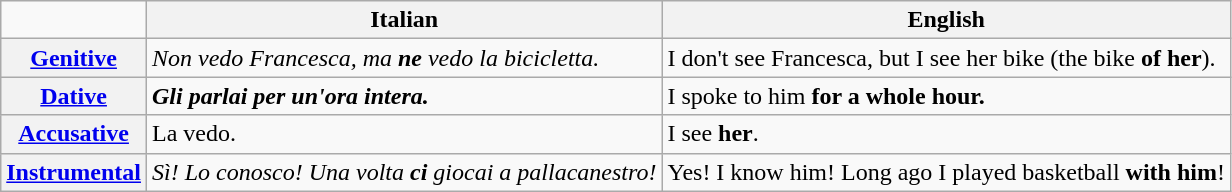<table class="wikitable">
<tr>
<td></td>
<th>Italian</th>
<th>English</th>
</tr>
<tr>
<th><a href='#'>Genitive</a></th>
<td><em>Non vedo Francesca, ma <strong>ne</strong> vedo la bicicletta.</em></td>
<td>I don't see Francesca, but I see her bike (the bike <strong>of her</strong>).</td>
</tr>
<tr>
<th><a href='#'>Dative</a></th>
<td><strong><em>Gli<strong> parlai per un'ora intera<em>.</td>
<td>I spoke </strong>to him<strong> for a whole hour.</td>
</tr>
<tr>
<th><a href='#'>Accusative</a></th>
<td></em></strong>La</strong> vedo</em>.</td>
<td>I see <strong>her</strong>.</td>
</tr>
<tr>
<th><a href='#'>Instrumental</a></th>
<td><em>Sì! Lo conosco! Una volta <strong>ci</strong> giocai a pallacanestro!</em></td>
<td>Yes! I know him! Long ago I played basketball <strong>with him</strong>!</td>
</tr>
</table>
